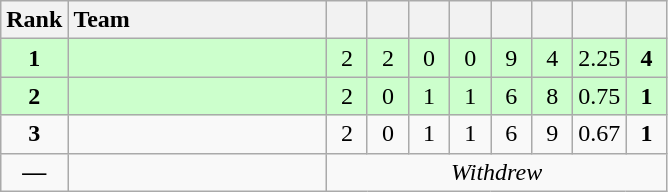<table class="wikitable" style="text-align: center;">
<tr>
<th width=30>Rank</th>
<th width=165 style="text-align:left;">Team</th>
<th width=20></th>
<th width=20></th>
<th width=20></th>
<th width=20></th>
<th width=20></th>
<th width=20></th>
<th width=20></th>
<th width=20></th>
</tr>
<tr style="background:#ccffcc;">
<td><strong>1</strong></td>
<td style="text-align:left;"></td>
<td>2</td>
<td>2</td>
<td>0</td>
<td>0</td>
<td>9</td>
<td>4</td>
<td>2.25</td>
<td><strong>4</strong></td>
</tr>
<tr style="background:#ccffcc;">
<td><strong>2</strong></td>
<td style="text-align:left;"></td>
<td>2</td>
<td>0</td>
<td>1</td>
<td>1</td>
<td>6</td>
<td>8</td>
<td>0.75</td>
<td><strong>1</strong></td>
</tr>
<tr>
<td><strong>3</strong></td>
<td style="text-align:left;"></td>
<td>2</td>
<td>0</td>
<td>1</td>
<td>1</td>
<td>6</td>
<td>9</td>
<td>0.67</td>
<td><strong>1</strong></td>
</tr>
<tr>
<td><strong>—</strong></td>
<td style="text-align:left;"></td>
<td colspan=8><em>Withdrew</em></td>
</tr>
</table>
